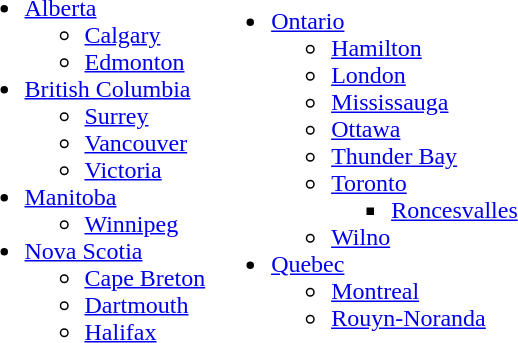<table>
<tr>
<td><br><ul><li><a href='#'>Alberta</a><ul><li><a href='#'>Calgary</a></li><li><a href='#'>Edmonton</a></li></ul></li><li><a href='#'>British Columbia</a><ul><li><a href='#'>Surrey</a></li><li><a href='#'>Vancouver</a></li><li><a href='#'>Victoria</a></li></ul></li><li><a href='#'>Manitoba</a><ul><li><a href='#'>Winnipeg</a></li></ul></li><li><a href='#'>Nova Scotia</a><ul><li><a href='#'>Cape Breton</a></li><li><a href='#'>Dartmouth</a></li><li><a href='#'>Halifax</a></li></ul></li></ul></td>
<td><br><ul><li><a href='#'>Ontario</a><ul><li><a href='#'>Hamilton</a></li><li><a href='#'>London</a></li><li><a href='#'>Mississauga</a></li><li><a href='#'>Ottawa</a></li><li><a href='#'>Thunder Bay</a></li><li><a href='#'>Toronto</a><ul><li><a href='#'>Roncesvalles</a></li></ul></li><li><a href='#'>Wilno</a></li></ul></li><li><a href='#'>Quebec</a><ul><li><a href='#'>Montreal</a></li><li><a href='#'>Rouyn-Noranda</a></li></ul></li></ul></td>
</tr>
</table>
